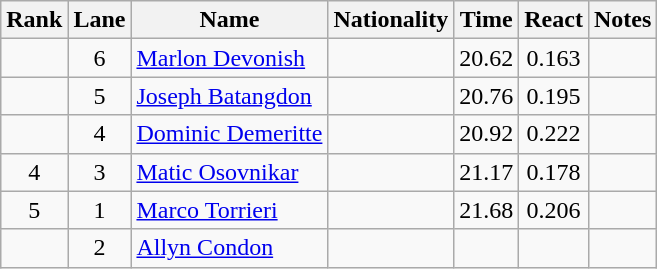<table class="wikitable sortable" style="text-align:center">
<tr>
<th>Rank</th>
<th>Lane</th>
<th>Name</th>
<th>Nationality</th>
<th>Time</th>
<th>React</th>
<th>Notes</th>
</tr>
<tr>
<td></td>
<td>6</td>
<td align="left"><a href='#'>Marlon Devonish</a></td>
<td align=left></td>
<td>20.62</td>
<td>0.163</td>
<td></td>
</tr>
<tr>
<td></td>
<td>5</td>
<td align="left"><a href='#'>Joseph Batangdon</a></td>
<td align=left></td>
<td>20.76</td>
<td>0.195</td>
<td></td>
</tr>
<tr>
<td></td>
<td>4</td>
<td align="left"><a href='#'>Dominic Demeritte</a></td>
<td align=left></td>
<td>20.92</td>
<td>0.222</td>
<td></td>
</tr>
<tr>
<td>4</td>
<td>3</td>
<td align="left"><a href='#'>Matic Osovnikar</a></td>
<td align=left></td>
<td>21.17</td>
<td>0.178</td>
<td></td>
</tr>
<tr>
<td>5</td>
<td>1</td>
<td align="left"><a href='#'>Marco Torrieri</a></td>
<td align=left></td>
<td>21.68</td>
<td>0.206</td>
<td></td>
</tr>
<tr>
<td></td>
<td>2</td>
<td align="left"><a href='#'>Allyn Condon</a></td>
<td align=left></td>
<td></td>
<td></td>
<td></td>
</tr>
</table>
